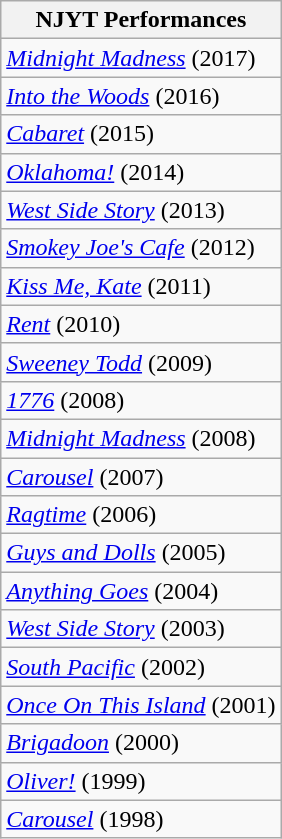<table class="wikitable" border="1">
<tr>
<th>NJYT Performances</th>
</tr>
<tr>
<td><em><a href='#'>Midnight Madness</a></em> (2017)</td>
</tr>
<tr>
<td><em><a href='#'>Into the Woods</a></em> (2016)</td>
</tr>
<tr>
<td><em><a href='#'>Cabaret</a></em> (2015)</td>
</tr>
<tr>
<td><em><a href='#'>Oklahoma!</a></em> (2014)</td>
</tr>
<tr>
<td><em><a href='#'>West Side Story</a></em> (2013)</td>
</tr>
<tr>
<td><em><a href='#'>Smokey Joe's Cafe</a></em> (2012)</td>
</tr>
<tr>
<td><em><a href='#'>Kiss Me, Kate</a></em> (2011)</td>
</tr>
<tr>
<td><em><a href='#'>Rent</a></em> (2010)</td>
</tr>
<tr>
<td><em><a href='#'>Sweeney Todd</a></em> (2009)</td>
</tr>
<tr>
<td><em><a href='#'>1776</a></em> (2008)</td>
</tr>
<tr>
<td><em><a href='#'>Midnight Madness</a></em> (2008)</td>
</tr>
<tr>
<td><em><a href='#'>Carousel</a></em> (2007)</td>
</tr>
<tr>
<td><em><a href='#'>Ragtime</a></em> (2006)</td>
</tr>
<tr>
<td><em><a href='#'>Guys and Dolls</a></em> (2005)</td>
</tr>
<tr>
<td><em><a href='#'>Anything Goes</a></em> (2004)</td>
</tr>
<tr>
<td><em><a href='#'>West Side Story</a></em> (2003)</td>
</tr>
<tr>
<td><em><a href='#'>South Pacific</a></em> (2002)</td>
</tr>
<tr>
<td><em><a href='#'>Once On This Island</a></em> (2001)</td>
</tr>
<tr>
<td><em><a href='#'>Brigadoon</a></em> (2000)</td>
</tr>
<tr>
<td><em><a href='#'>Oliver!</a></em> (1999)</td>
</tr>
<tr>
<td><em><a href='#'>Carousel</a></em> (1998)</td>
</tr>
</table>
